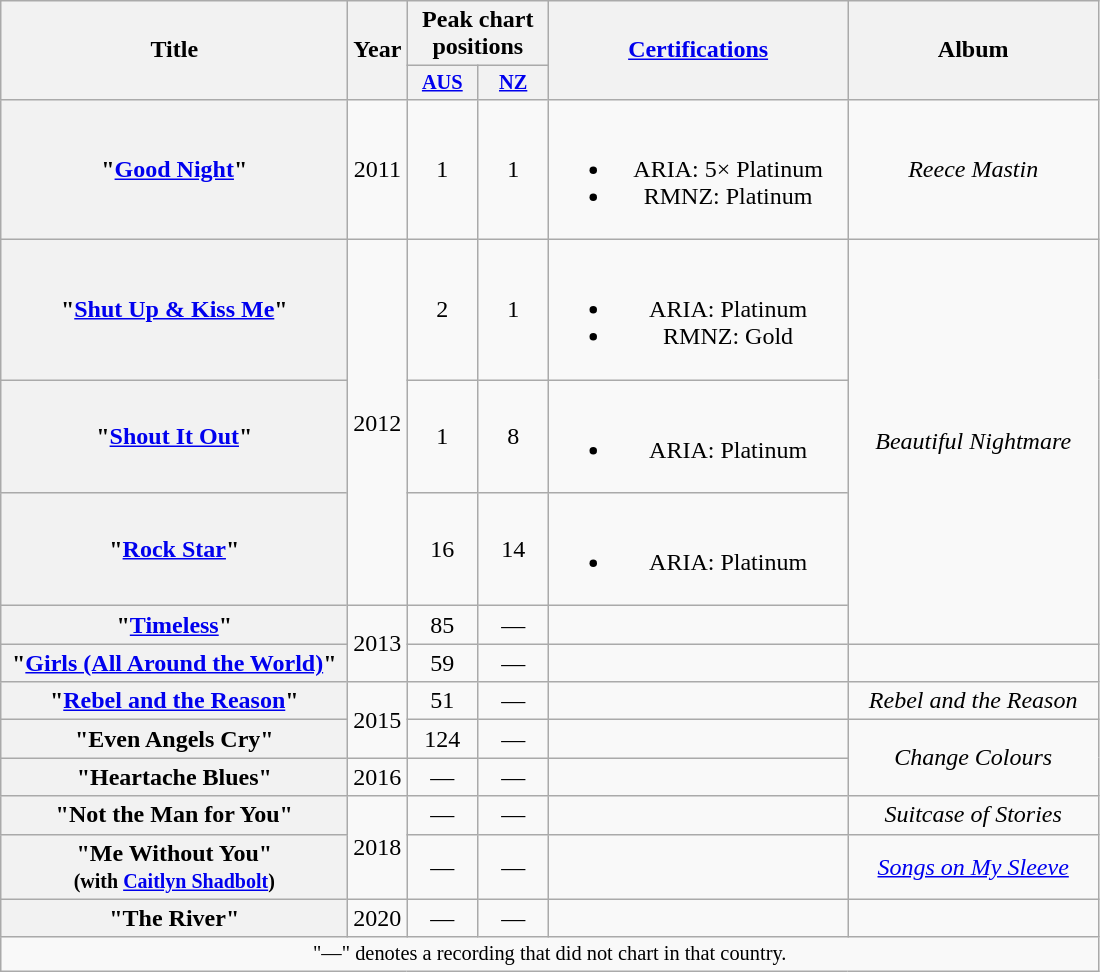<table class="wikitable plainrowheaders" style="text-align:center;" border="1">
<tr>
<th scope="col" rowspan="2" style="width:14em;">Title</th>
<th scope="col" rowspan="2" style="width:1em;">Year</th>
<th scope="col" colspan="2">Peak chart positions</th>
<th scope="col" rowspan="2" style="width:12em;"><a href='#'>Certifications</a></th>
<th scope="col" rowspan="2" style="width:10em;">Album</th>
</tr>
<tr>
<th scope="col" style="width:3em;font-size:85%;"><a href='#'>AUS</a><br></th>
<th scope="col" style="width:3em;font-size:85%;"><a href='#'>NZ</a><br></th>
</tr>
<tr>
<th scope="row">"<a href='#'>Good Night</a>"</th>
<td>2011</td>
<td>1</td>
<td>1</td>
<td><br><ul><li>ARIA: 5× Platinum</li><li>RMNZ: Platinum</li></ul></td>
<td><em>Reece Mastin</em></td>
</tr>
<tr>
<th scope="row">"<a href='#'>Shut Up & Kiss Me</a>"</th>
<td rowspan="3">2012</td>
<td>2</td>
<td>1</td>
<td><br><ul><li>ARIA: Platinum</li><li>RMNZ: Gold</li></ul></td>
<td rowspan="4"><em>Beautiful Nightmare</em></td>
</tr>
<tr>
<th scope="row">"<a href='#'>Shout It Out</a>"</th>
<td>1</td>
<td>8</td>
<td><br><ul><li>ARIA: Platinum</li></ul></td>
</tr>
<tr>
<th scope="row">"<a href='#'>Rock Star</a>"</th>
<td>16</td>
<td>14</td>
<td><br><ul><li>ARIA: Platinum</li></ul></td>
</tr>
<tr>
<th scope="row">"<a href='#'>Timeless</a>"</th>
<td rowspan="2">2013</td>
<td>85</td>
<td>—</td>
<td></td>
</tr>
<tr>
<th scope="row">"<a href='#'>Girls (All Around the World)</a>"</th>
<td>59</td>
<td>—</td>
<td></td>
<td></td>
</tr>
<tr>
<th scope="row">"<a href='#'>Rebel and the Reason</a>"</th>
<td rowspan="2">2015</td>
<td>51</td>
<td>—</td>
<td></td>
<td><em>Rebel and the Reason</em></td>
</tr>
<tr>
<th scope="row">"Even Angels Cry"</th>
<td>124</td>
<td>—</td>
<td></td>
<td rowspan="2"><em>Change Colours</em></td>
</tr>
<tr>
<th scope="row">"Heartache Blues"</th>
<td>2016</td>
<td>—</td>
<td>—</td>
<td></td>
</tr>
<tr>
<th scope="row">"Not the Man for You"</th>
<td rowspan="2">2018</td>
<td>—</td>
<td>—</td>
<td></td>
<td><em>Suitcase of Stories</em></td>
</tr>
<tr>
<th scope="row">"Me Without You"<br><small>(with <a href='#'>Caitlyn Shadbolt</a>)</small></th>
<td>—</td>
<td>—</td>
<td></td>
<td><em><a href='#'>Songs on My Sleeve</a></em></td>
</tr>
<tr>
<th scope="row">"The River"</th>
<td>2020</td>
<td>—</td>
<td>—</td>
<td></td>
<td></td>
</tr>
<tr>
<td colspan="6" style="font-size:85%">"—" denotes a recording that did not chart in that country.</td>
</tr>
</table>
